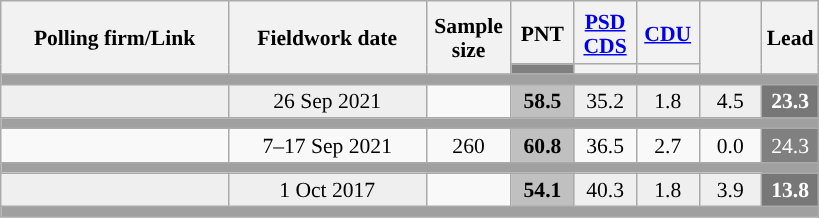<table class="wikitable sortable mw-datatable" style="text-align:center;font-size:90%;line-height:16px;">
<tr style="height:42px;">
<th style="width:145px;" rowspan="2">Polling firm/Link</th>
<th style="width:125px;" rowspan="2">Fieldwork date</th>
<th class="unsortable" style="width:50px;" rowspan="2">Sample size</th>
<th class="unsortable" style="width:35px;">PNT</th>
<th class="unsortable" style="width:35px;"><a href='#'>PSD</a><br><a href='#'>CDS</a></th>
<th class="unsortable" style="width:35px;"><a href='#'>CDU</a></th>
<th class="unsortable" style="width:35px;" rowspan="2"></th>
<th class="unsortable" style="width:30px;" rowspan="2">Lead</th>
</tr>
<tr>
<th class="unsortable" style="color:inherit;background:gray;"></th>
<th class="unsortable" style="color:inherit;background:"></th>
<th class="unsortable" style="color:inherit;background:"></th>
</tr>
<tr>
<td colspan="12" style="background:#A0A0A0"></td>
</tr>
<tr>
<td style="background:#EFEFEF;"><strong></strong></td>
<td style="background:#EFEFEF;" data-sort-value="2019-10-06">26 Sep 2021</td>
<td></td>
<td style="background:#C0C0C0"><strong>58.5</strong><br></td>
<td style="background:#EFEFEF;">35.2<br></td>
<td style="background:#EFEFEF;">1.8<br></td>
<td style="background:#EFEFEF;">4.5</td>
<td style="background:#777777; color:white;"><strong>23.3</strong></td>
</tr>
<tr>
<td colspan="12" style="background:#A0A0A0"></td>
</tr>
<tr>
<td align="center"></td>
<td align="center">7–17 Sep 2021</td>
<td align="center">260</td>
<td style="background:#C0C0C0"><strong>60.8</strong></td>
<td align="center">36.5</td>
<td align="center">2.7</td>
<td align="center">0.0</td>
<td style="background:gray; color:white;">24.3</td>
</tr>
<tr>
<td colspan="12" style="background:#A0A0A0"></td>
</tr>
<tr>
<td style="background:#EFEFEF;"><strong></strong></td>
<td style="background:#EFEFEF;" data-sort-value="2019-10-06">1 Oct 2017</td>
<td></td>
<td style="background:#C0C0C0"><strong>54.1</strong><br></td>
<td style="background:#EFEFEF;">40.3<br></td>
<td style="background:#EFEFEF;">1.8<br></td>
<td style="background:#EFEFEF;">3.9</td>
<td style="background:#777777; color:white;"><strong>13.8</strong></td>
</tr>
<tr>
<td colspan="12" style="background:#A0A0A0"></td>
</tr>
</table>
